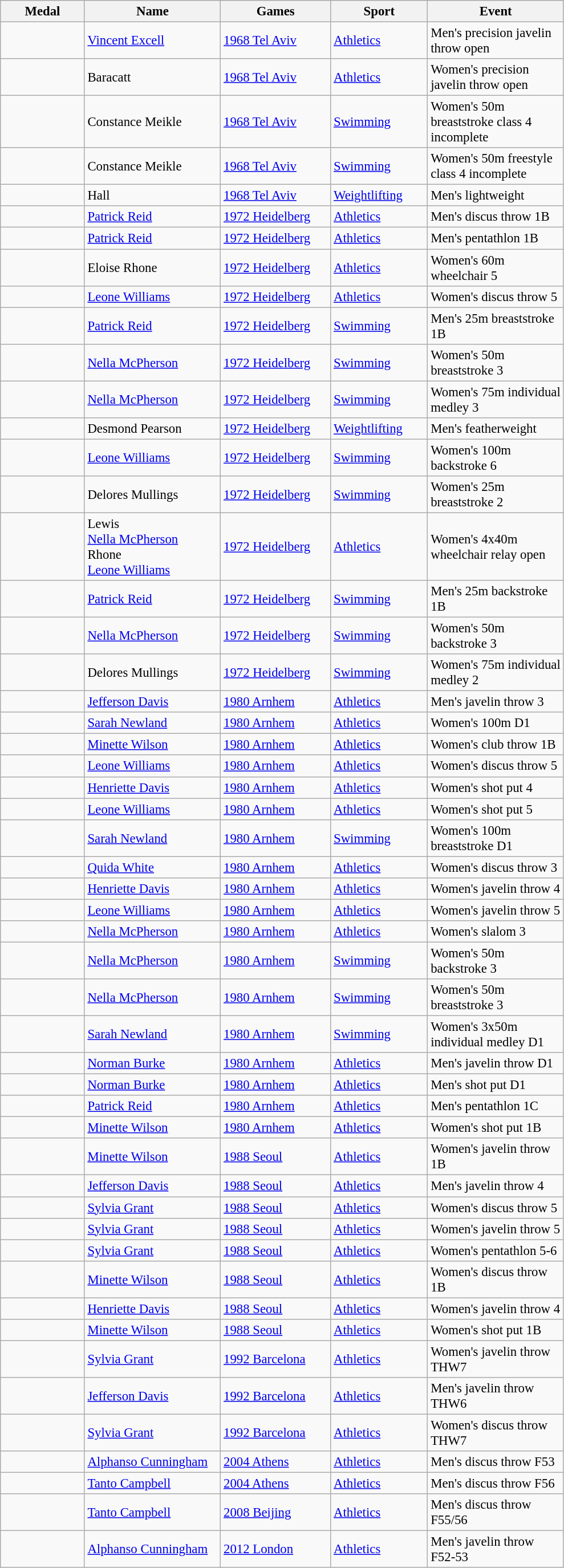<table class="wikitable sortable" style="font-size:95%">
<tr>
<th style="width:6em">Medal</th>
<th style="width:10em">Name</th>
<th style="width:8em">Games</th>
<th style="width:7em">Sport</th>
<th style="width:10em">Event</th>
</tr>
<tr>
<td></td>
<td><a href='#'>Vincent Excell</a></td>
<td> <a href='#'>1968 Tel Aviv</a></td>
<td><a href='#'>Athletics</a></td>
<td>Men's precision javelin throw open</td>
</tr>
<tr>
<td></td>
<td>Baracatt</td>
<td> <a href='#'>1968 Tel Aviv</a></td>
<td><a href='#'>Athletics</a></td>
<td>Women's precision javelin throw open</td>
</tr>
<tr>
<td></td>
<td>Constance Meikle</td>
<td> <a href='#'>1968 Tel Aviv</a></td>
<td><a href='#'>Swimming</a></td>
<td>Women's 50m breaststroke class 4 incomplete</td>
</tr>
<tr>
<td></td>
<td>Constance Meikle</td>
<td> <a href='#'>1968 Tel Aviv</a></td>
<td><a href='#'>Swimming</a></td>
<td>Women's 50m freestyle class 4 incomplete</td>
</tr>
<tr>
<td></td>
<td>Hall</td>
<td> <a href='#'>1968 Tel Aviv</a></td>
<td><a href='#'>Weightlifting</a></td>
<td>Men's lightweight</td>
</tr>
<tr>
<td></td>
<td><a href='#'>Patrick Reid</a></td>
<td> <a href='#'>1972 Heidelberg</a></td>
<td><a href='#'>Athletics</a></td>
<td>Men's discus throw 1B</td>
</tr>
<tr>
<td></td>
<td><a href='#'>Patrick Reid</a></td>
<td> <a href='#'>1972 Heidelberg</a></td>
<td><a href='#'>Athletics</a></td>
<td>Men's pentathlon 1B</td>
</tr>
<tr>
<td></td>
<td>Eloise Rhone</td>
<td> <a href='#'>1972 Heidelberg</a></td>
<td><a href='#'>Athletics</a></td>
<td>Women's 60m wheelchair 5</td>
</tr>
<tr>
<td></td>
<td><a href='#'>Leone Williams</a></td>
<td> <a href='#'>1972 Heidelberg</a></td>
<td><a href='#'>Athletics</a></td>
<td>Women's discus throw 5</td>
</tr>
<tr>
<td></td>
<td><a href='#'>Patrick Reid</a></td>
<td> <a href='#'>1972 Heidelberg</a></td>
<td><a href='#'>Swimming</a></td>
<td>Men's 25m breaststroke 1B</td>
</tr>
<tr>
<td></td>
<td><a href='#'>Nella McPherson</a></td>
<td> <a href='#'>1972 Heidelberg</a></td>
<td><a href='#'>Swimming</a></td>
<td>Women's 50m breaststroke 3</td>
</tr>
<tr>
<td></td>
<td><a href='#'>Nella McPherson</a></td>
<td> <a href='#'>1972 Heidelberg</a></td>
<td><a href='#'>Swimming</a></td>
<td>Women's 75m individual medley 3</td>
</tr>
<tr>
<td></td>
<td>Desmond Pearson</td>
<td> <a href='#'>1972 Heidelberg</a></td>
<td><a href='#'>Weightlifting</a></td>
<td>Men's featherweight</td>
</tr>
<tr>
<td></td>
<td><a href='#'>Leone Williams</a></td>
<td> <a href='#'>1972 Heidelberg</a></td>
<td><a href='#'>Swimming</a></td>
<td>Women's 100m backstroke 6</td>
</tr>
<tr>
<td></td>
<td>Delores Mullings</td>
<td> <a href='#'>1972 Heidelberg</a></td>
<td><a href='#'>Swimming</a></td>
<td>Women's 25m breaststroke 2</td>
</tr>
<tr>
<td></td>
<td>Lewis<br> <a href='#'>Nella McPherson</a><br> Rhone<br> <a href='#'>Leone Williams</a></td>
<td> <a href='#'>1972 Heidelberg</a></td>
<td><a href='#'>Athletics</a></td>
<td>Women's 4x40m wheelchair relay open</td>
</tr>
<tr>
<td></td>
<td><a href='#'>Patrick Reid</a></td>
<td> <a href='#'>1972 Heidelberg</a></td>
<td><a href='#'>Swimming</a></td>
<td>Men's 25m backstroke 1B</td>
</tr>
<tr>
<td></td>
<td><a href='#'>Nella McPherson</a></td>
<td> <a href='#'>1972 Heidelberg</a></td>
<td><a href='#'>Swimming</a></td>
<td>Women's 50m backstroke 3</td>
</tr>
<tr>
<td></td>
<td>Delores Mullings</td>
<td> <a href='#'>1972 Heidelberg</a></td>
<td><a href='#'>Swimming</a></td>
<td>Women's 75m individual medley 2</td>
</tr>
<tr>
<td></td>
<td><a href='#'>Jefferson Davis</a></td>
<td> <a href='#'>1980 Arnhem</a></td>
<td><a href='#'>Athletics</a></td>
<td>Men's javelin throw 3</td>
</tr>
<tr>
<td></td>
<td><a href='#'>Sarah Newland</a></td>
<td> <a href='#'>1980 Arnhem</a></td>
<td><a href='#'>Athletics</a></td>
<td>Women's 100m D1</td>
</tr>
<tr>
<td></td>
<td><a href='#'>Minette Wilson</a></td>
<td> <a href='#'>1980 Arnhem</a></td>
<td><a href='#'>Athletics</a></td>
<td>Women's club throw 1B</td>
</tr>
<tr>
<td></td>
<td><a href='#'>Leone Williams</a></td>
<td> <a href='#'>1980 Arnhem</a></td>
<td><a href='#'>Athletics</a></td>
<td>Women's discus throw 5</td>
</tr>
<tr>
<td></td>
<td><a href='#'>Henriette Davis</a></td>
<td> <a href='#'>1980 Arnhem</a></td>
<td><a href='#'>Athletics</a></td>
<td>Women's shot put 4</td>
</tr>
<tr>
<td></td>
<td><a href='#'>Leone Williams</a></td>
<td> <a href='#'>1980 Arnhem</a></td>
<td><a href='#'>Athletics</a></td>
<td>Women's shot put 5</td>
</tr>
<tr>
<td></td>
<td><a href='#'>Sarah Newland</a></td>
<td> <a href='#'>1980 Arnhem</a></td>
<td><a href='#'>Swimming</a></td>
<td>Women's 100m breaststroke D1</td>
</tr>
<tr>
<td></td>
<td><a href='#'>Quida White</a></td>
<td> <a href='#'>1980 Arnhem</a></td>
<td><a href='#'>Athletics</a></td>
<td>Women's discus throw 3</td>
</tr>
<tr>
<td></td>
<td><a href='#'>Henriette Davis</a></td>
<td> <a href='#'>1980 Arnhem</a></td>
<td><a href='#'>Athletics</a></td>
<td>Women's javelin throw 4</td>
</tr>
<tr>
<td></td>
<td><a href='#'>Leone Williams</a></td>
<td> <a href='#'>1980 Arnhem</a></td>
<td><a href='#'>Athletics</a></td>
<td>Women's javelin throw 5</td>
</tr>
<tr>
<td></td>
<td><a href='#'>Nella McPherson</a></td>
<td> <a href='#'>1980 Arnhem</a></td>
<td><a href='#'>Athletics</a></td>
<td>Women's slalom 3</td>
</tr>
<tr>
<td></td>
<td><a href='#'>Nella McPherson</a></td>
<td> <a href='#'>1980 Arnhem</a></td>
<td><a href='#'>Swimming</a></td>
<td>Women's 50m backstroke 3</td>
</tr>
<tr>
<td></td>
<td><a href='#'>Nella McPherson</a></td>
<td> <a href='#'>1980 Arnhem</a></td>
<td><a href='#'>Swimming</a></td>
<td>Women's 50m breaststroke 3</td>
</tr>
<tr>
<td></td>
<td><a href='#'>Sarah Newland</a></td>
<td> <a href='#'>1980 Arnhem</a></td>
<td><a href='#'>Swimming</a></td>
<td>Women's 3x50m individual medley D1</td>
</tr>
<tr>
<td></td>
<td><a href='#'>Norman Burke</a></td>
<td> <a href='#'>1980 Arnhem</a></td>
<td><a href='#'>Athletics</a></td>
<td>Men's javelin throw D1</td>
</tr>
<tr>
<td></td>
<td><a href='#'>Norman Burke</a></td>
<td> <a href='#'>1980 Arnhem</a></td>
<td><a href='#'>Athletics</a></td>
<td>Men's shot put D1</td>
</tr>
<tr>
<td></td>
<td><a href='#'>Patrick Reid</a></td>
<td> <a href='#'>1980 Arnhem</a></td>
<td><a href='#'>Athletics</a></td>
<td>Men's pentathlon 1C</td>
</tr>
<tr>
<td></td>
<td><a href='#'>Minette Wilson</a></td>
<td> <a href='#'>1980 Arnhem</a></td>
<td><a href='#'>Athletics</a></td>
<td>Women's shot put 1B</td>
</tr>
<tr>
<td></td>
<td><a href='#'>Minette Wilson</a></td>
<td> <a href='#'>1988 Seoul</a></td>
<td><a href='#'>Athletics</a></td>
<td>Women's javelin throw 1B</td>
</tr>
<tr>
<td></td>
<td><a href='#'>Jefferson Davis</a></td>
<td> <a href='#'>1988 Seoul</a></td>
<td><a href='#'>Athletics</a></td>
<td>Men's javelin throw 4</td>
</tr>
<tr>
<td></td>
<td><a href='#'>Sylvia Grant</a></td>
<td> <a href='#'>1988 Seoul</a></td>
<td><a href='#'>Athletics</a></td>
<td>Women's discus throw 5</td>
</tr>
<tr>
<td></td>
<td><a href='#'>Sylvia Grant</a></td>
<td> <a href='#'>1988 Seoul</a></td>
<td><a href='#'>Athletics</a></td>
<td>Women's javelin throw 5</td>
</tr>
<tr>
<td></td>
<td><a href='#'>Sylvia Grant</a></td>
<td> <a href='#'>1988 Seoul</a></td>
<td><a href='#'>Athletics</a></td>
<td>Women's pentathlon 5-6</td>
</tr>
<tr>
<td></td>
<td><a href='#'>Minette Wilson</a></td>
<td> <a href='#'>1988 Seoul</a></td>
<td><a href='#'>Athletics</a></td>
<td>Women's discus throw 1B</td>
</tr>
<tr>
<td></td>
<td><a href='#'>Henriette Davis</a></td>
<td> <a href='#'>1988 Seoul</a></td>
<td><a href='#'>Athletics</a></td>
<td>Women's javelin throw 4</td>
</tr>
<tr>
<td></td>
<td><a href='#'>Minette Wilson</a></td>
<td> <a href='#'>1988 Seoul</a></td>
<td><a href='#'>Athletics</a></td>
<td>Women's shot put 1B</td>
</tr>
<tr>
<td></td>
<td><a href='#'>Sylvia Grant</a></td>
<td> <a href='#'>1992 Barcelona</a></td>
<td><a href='#'>Athletics</a></td>
<td>Women's javelin throw THW7</td>
</tr>
<tr>
<td></td>
<td><a href='#'>Jefferson Davis</a></td>
<td> <a href='#'>1992 Barcelona</a></td>
<td><a href='#'>Athletics</a></td>
<td>Men's javelin throw THW6</td>
</tr>
<tr>
<td></td>
<td><a href='#'>Sylvia Grant</a></td>
<td> <a href='#'>1992 Barcelona</a></td>
<td><a href='#'>Athletics</a></td>
<td>Women's discus throw THW7</td>
</tr>
<tr>
<td></td>
<td><a href='#'>Alphanso Cunningham</a></td>
<td> <a href='#'>2004 Athens</a></td>
<td><a href='#'>Athletics</a></td>
<td>Men's discus throw F53</td>
</tr>
<tr>
<td></td>
<td><a href='#'>Tanto Campbell</a></td>
<td> <a href='#'>2004 Athens</a></td>
<td><a href='#'>Athletics</a></td>
<td>Men's discus throw F56</td>
</tr>
<tr>
<td></td>
<td><a href='#'>Tanto Campbell</a></td>
<td> <a href='#'>2008 Beijing</a></td>
<td><a href='#'>Athletics</a></td>
<td>Men's discus throw F55/56</td>
</tr>
<tr>
<td></td>
<td><a href='#'>Alphanso Cunningham</a></td>
<td> <a href='#'>2012 London</a></td>
<td><a href='#'>Athletics</a></td>
<td>Men's javelin throw F52-53</td>
</tr>
</table>
